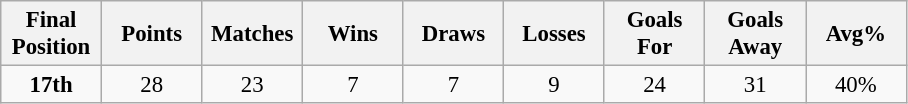<table class="wikitable" style="font-size: 95%; text-align: center;">
<tr>
<th width=60>Final Position</th>
<th width=60>Points</th>
<th width=60>Matches</th>
<th width=60>Wins</th>
<th width=60>Draws</th>
<th width=60>Losses</th>
<th width=60>Goals For</th>
<th width=60>Goals Away</th>
<th width=60>Avg%</th>
</tr>
<tr>
<td><strong>17th</strong></td>
<td>28</td>
<td>23</td>
<td>7</td>
<td>7</td>
<td>9</td>
<td>24</td>
<td>31</td>
<td>40%</td>
</tr>
</table>
